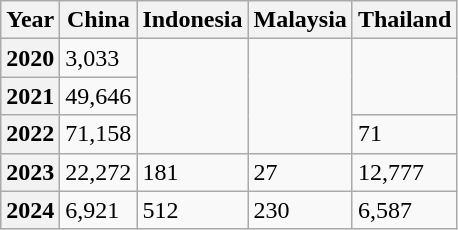<table class="wikitable">
<tr>
<th>Year</th>
<th>China</th>
<th>Indonesia</th>
<th>Malaysia</th>
<th>Thailand</th>
</tr>
<tr>
<th>2020</th>
<td>3,033</td>
<td rowspan="3"></td>
<td rowspan="3"></td>
<td rowspan="2"></td>
</tr>
<tr>
<th>2021</th>
<td>49,646</td>
</tr>
<tr>
<th>2022</th>
<td>71,158</td>
<td>71</td>
</tr>
<tr>
<th>2023</th>
<td>22,272</td>
<td>181</td>
<td>27</td>
<td>12,777</td>
</tr>
<tr>
<th>2024</th>
<td>6,921</td>
<td>512</td>
<td>230</td>
<td>6,587</td>
</tr>
</table>
